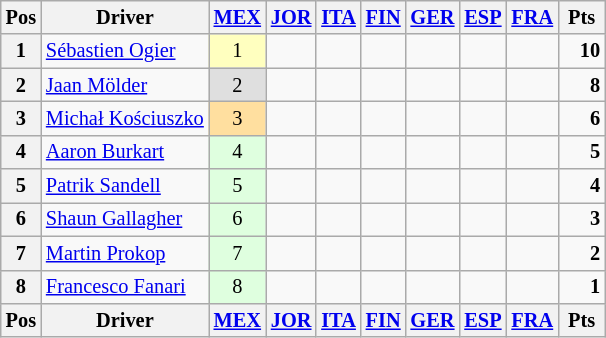<table class="wikitable" style="font-size: 85%; text-align: center;">
<tr valign="top">
<th valign="middle">Pos</th>
<th valign="middle">Driver</th>
<th><a href='#'>MEX</a><br></th>
<th><a href='#'>JOR</a><br></th>
<th><a href='#'>ITA</a><br></th>
<th><a href='#'>FIN</a><br></th>
<th><a href='#'>GER</a><br></th>
<th><a href='#'>ESP</a><br></th>
<th><a href='#'>FRA</a><br></th>
<th valign="middle"> Pts </th>
</tr>
<tr>
<th>1</th>
<td align=left> <a href='#'>Sébastien Ogier</a></td>
<td style="background:#ffffbf;">1</td>
<td></td>
<td></td>
<td></td>
<td></td>
<td></td>
<td></td>
<td align="right"><strong>10</strong></td>
</tr>
<tr>
<th>2</th>
<td align=left> <a href='#'>Jaan Mölder</a></td>
<td style="background:#dfdfdf;">2</td>
<td></td>
<td></td>
<td></td>
<td></td>
<td></td>
<td></td>
<td align="right"><strong>8</strong></td>
</tr>
<tr>
<th>3</th>
<td align=left> <a href='#'>Michał Kościuszko</a></td>
<td style="background:#ffdf9f;">3</td>
<td></td>
<td></td>
<td></td>
<td></td>
<td></td>
<td></td>
<td align="right"><strong>6</strong></td>
</tr>
<tr>
<th>4</th>
<td align=left> <a href='#'>Aaron Burkart</a></td>
<td style="background:#dfffdf;">4</td>
<td></td>
<td></td>
<td></td>
<td></td>
<td></td>
<td></td>
<td align="right"><strong>5</strong></td>
</tr>
<tr>
<th>5</th>
<td align=left> <a href='#'>Patrik Sandell</a></td>
<td style="background:#dfffdf;">5</td>
<td></td>
<td></td>
<td></td>
<td></td>
<td></td>
<td></td>
<td align="right"><strong>4</strong></td>
</tr>
<tr>
<th>6</th>
<td align=left> <a href='#'>Shaun Gallagher</a></td>
<td style="background:#dfffdf;">6</td>
<td></td>
<td></td>
<td></td>
<td></td>
<td></td>
<td></td>
<td align="right"><strong>3</strong></td>
</tr>
<tr>
<th>7</th>
<td align=left> <a href='#'>Martin Prokop</a></td>
<td style="background:#dfffdf;">7</td>
<td></td>
<td></td>
<td></td>
<td></td>
<td></td>
<td></td>
<td align="right"><strong>2</strong></td>
</tr>
<tr>
<th>8</th>
<td align=left> <a href='#'>Francesco Fanari</a></td>
<td style="background:#dfffdf;">8</td>
<td></td>
<td></td>
<td></td>
<td></td>
<td></td>
<td></td>
<td align="right"><strong>1</strong></td>
</tr>
<tr valign="top">
<th valign="middle">Pos</th>
<th valign="middle">Driver</th>
<th><a href='#'>MEX</a><br></th>
<th><a href='#'>JOR</a><br></th>
<th><a href='#'>ITA</a><br></th>
<th><a href='#'>FIN</a><br></th>
<th><a href='#'>GER</a><br></th>
<th><a href='#'>ESP</a><br></th>
<th><a href='#'>FRA</a><br></th>
<th valign="middle">Pts</th>
</tr>
</table>
